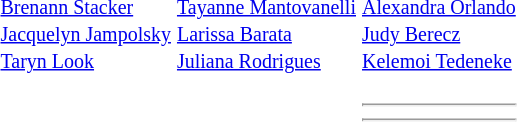<table>
<tr>
<th scope=row style="text-align:left"></th>
<td><br><small><a href='#'>Brenann Stacker</a><br><a href='#'>Jacquelyn Jampolsky</a><br><a href='#'>Taryn Look</a></small></td>
<td><br><small><a href='#'>Tayanne Mantovanelli</a><br><a href='#'>Larissa Barata</a><br><a href='#'>Juliana Rodrigues</a></small></td>
<td><br><small><a href='#'>Alexandra Orlando</a><br><a href='#'>Judy Berecz</a><br><a href='#'>Kelemoi Tedeneke</a></small></td>
</tr>
<tr>
<th scope=row style="text-align:left"></th>
<td></td>
<td></td>
<td></td>
</tr>
<tr>
<th scope=row style="text-align:left"></th>
<td></td>
<td></td>
<td></td>
</tr>
<tr>
<th scope=row style="text-align:left"></th>
<td></td>
<td></td>
<td><hr><hr></td>
</tr>
<tr>
<th scope=row style="text-align:left"></th>
<td></td>
<td></td>
<td></td>
</tr>
<tr>
<th scope=row style="text-align:left"></th>
<td></td>
<td></td>
<td></td>
</tr>
<tr>
<th scope=row style="text-align:left"></th>
<td></td>
<td></td>
<td></td>
</tr>
</table>
